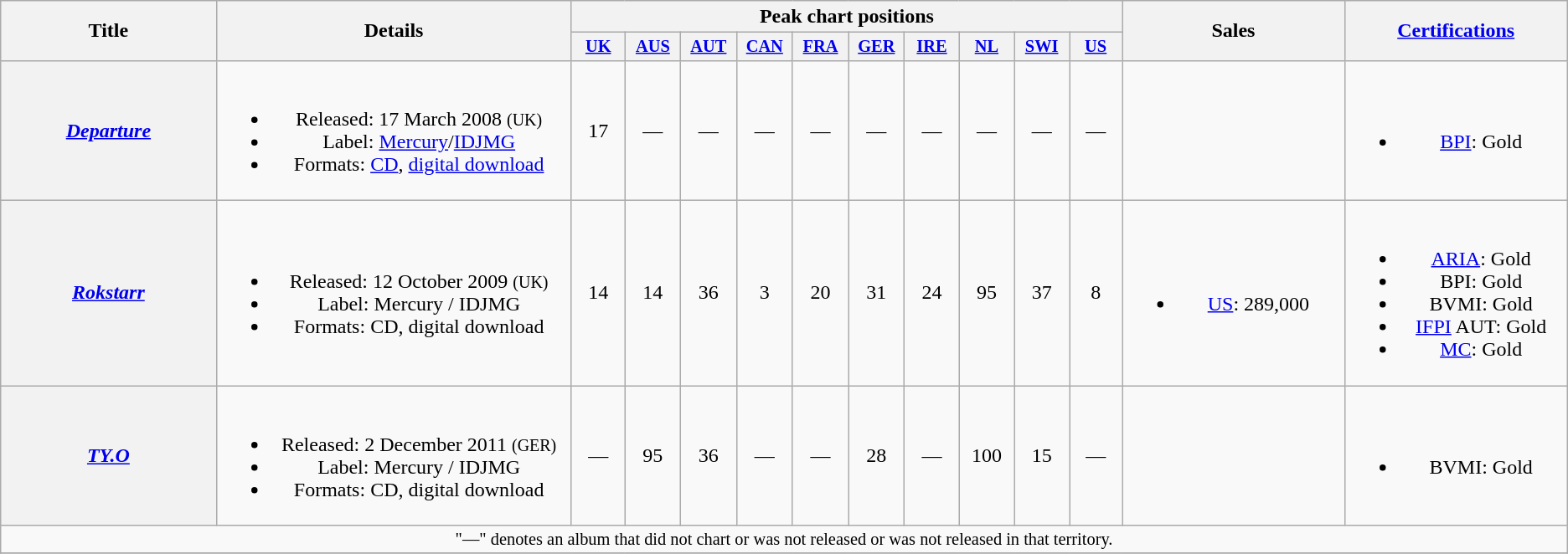<table class="wikitable plainrowheaders" style="text-align:center;">
<tr>
<th scope="col" rowspan="2" style="width:12em;">Title</th>
<th scope="col" rowspan="2" style="width:19.5em;">Details</th>
<th scope="col" colspan="10">Peak chart positions</th>
<th scope="col" rowspan="2" style="width:12em;">Sales</th>
<th scope="col" rowspan="2" style="width:12em;"><a href='#'>Certifications</a></th>
</tr>
<tr>
<th scope="col" style="width:3em;font-size:85%;"><a href='#'>UK</a><br></th>
<th scope="col" style="width:3em;font-size:85%;"><a href='#'>AUS</a><br></th>
<th scope="col" style="width:3em;font-size:85%;"><a href='#'>AUT</a><br></th>
<th scope="col" style="width:3em;font-size:85%;"><a href='#'>CAN</a><br></th>
<th scope="col" style="width:3em;font-size:85%;"><a href='#'>FRA</a><br></th>
<th scope="col" style="width:3em;font-size:85%;"><a href='#'>GER</a><br></th>
<th scope="col" style="width:3em;font-size:85%;"><a href='#'>IRE</a><br></th>
<th scope="col" style="width:3em;font-size:85%;"><a href='#'>NL</a><br></th>
<th scope="col" style="width:3em;font-size:85%;"><a href='#'>SWI</a><br></th>
<th scope="col" style="width:3em;font-size:85%;"><a href='#'>US</a><br></th>
</tr>
<tr>
<th scope="row"><em><a href='#'>Departure</a></em></th>
<td><br><ul><li>Released: 17 March 2008 <small>(UK)</small></li><li>Label: <a href='#'>Mercury</a>/<a href='#'>IDJMG</a></li><li>Formats: <a href='#'>CD</a>, <a href='#'>digital download</a></li></ul></td>
<td>17</td>
<td>—</td>
<td>—</td>
<td>—</td>
<td>—</td>
<td>—</td>
<td>—</td>
<td>—</td>
<td>—</td>
<td>—</td>
<td></td>
<td><br><ul><li><a href='#'>BPI</a>: Gold</li></ul></td>
</tr>
<tr>
<th scope="row"><em><a href='#'>Rokstarr</a></em></th>
<td><br><ul><li>Released: 12 October 2009 <small>(UK)</small></li><li>Label: Mercury / IDJMG</li><li>Formats: CD, digital download</li></ul></td>
<td>14</td>
<td>14</td>
<td>36</td>
<td>3</td>
<td>20</td>
<td>31</td>
<td>24</td>
<td>95</td>
<td>37</td>
<td>8</td>
<td><br><ul><li><a href='#'>US</a>: 289,000</li></ul></td>
<td><br><ul><li><a href='#'>ARIA</a>: Gold</li><li>BPI: Gold</li><li>BVMI: Gold</li><li><a href='#'>IFPI</a> AUT: Gold</li><li><a href='#'>MC</a>: Gold</li></ul></td>
</tr>
<tr>
<th scope="row"><em><a href='#'>TY.O</a></em></th>
<td><br><ul><li>Released: 2 December 2011 <small>(GER)</small></li><li>Label: Mercury / IDJMG</li><li>Formats: CD, digital download</li></ul></td>
<td>—</td>
<td>95</td>
<td>36</td>
<td>—</td>
<td>—</td>
<td>28</td>
<td>—</td>
<td>100</td>
<td>15</td>
<td>—</td>
<td></td>
<td><br><ul><li>BVMI: Gold</li></ul></td>
</tr>
<tr>
<td colspan="14" style="text-align:center; font-size:85%;">"—" denotes an album that did not chart or was not released or was not released in that territory.</td>
</tr>
<tr>
</tr>
</table>
